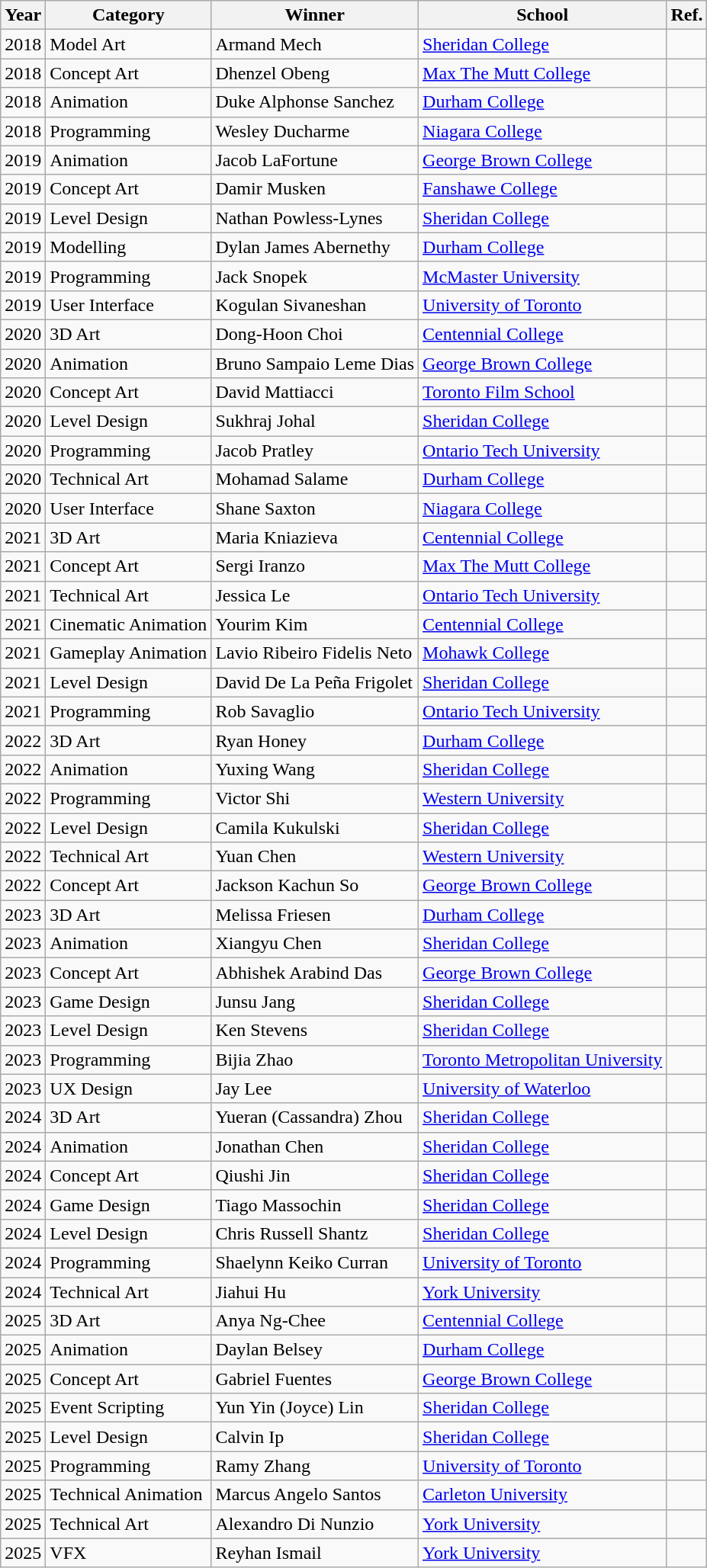<table class="wikitable sortable mw-collapsible mw-collapsed">
<tr>
<th>Year</th>
<th>Category</th>
<th>Winner</th>
<th>School</th>
<th>Ref.</th>
</tr>
<tr>
<td>2018</td>
<td>Model Art</td>
<td>Armand Mech</td>
<td><a href='#'>Sheridan College</a></td>
<td></td>
</tr>
<tr>
<td>2018</td>
<td>Concept Art</td>
<td>Dhenzel Obeng</td>
<td><a href='#'>Max The Mutt College</a></td>
<td></td>
</tr>
<tr>
<td>2018</td>
<td>Animation</td>
<td>Duke Alphonse Sanchez</td>
<td><a href='#'>Durham College</a></td>
<td></td>
</tr>
<tr>
<td>2018</td>
<td>Programming</td>
<td>Wesley Ducharme</td>
<td><a href='#'>Niagara College</a></td>
<td></td>
</tr>
<tr>
<td>2019</td>
<td>Animation</td>
<td>Jacob LaFortune</td>
<td><a href='#'>George Brown College</a></td>
<td></td>
</tr>
<tr>
<td>2019</td>
<td>Concept Art</td>
<td>Damir Musken</td>
<td><a href='#'>Fanshawe College</a></td>
<td></td>
</tr>
<tr>
<td>2019</td>
<td>Level Design</td>
<td>Nathan Powless-Lynes</td>
<td><a href='#'>Sheridan College</a></td>
<td></td>
</tr>
<tr>
<td>2019</td>
<td>Modelling</td>
<td>Dylan James Abernethy</td>
<td><a href='#'>Durham College</a></td>
<td></td>
</tr>
<tr>
<td>2019</td>
<td>Programming</td>
<td>Jack Snopek</td>
<td><a href='#'>McMaster University</a></td>
<td></td>
</tr>
<tr>
<td>2019</td>
<td>User Interface</td>
<td>Kogulan Sivaneshan</td>
<td><a href='#'>University of Toronto</a></td>
<td></td>
</tr>
<tr>
<td>2020</td>
<td>3D Art</td>
<td>Dong-Hoon Choi</td>
<td><a href='#'>Centennial College</a></td>
<td></td>
</tr>
<tr>
<td>2020</td>
<td>Animation</td>
<td>Bruno Sampaio Leme Dias</td>
<td><a href='#'>George Brown College</a></td>
<td></td>
</tr>
<tr>
<td>2020</td>
<td>Concept Art</td>
<td>David Mattiacci</td>
<td><a href='#'>Toronto Film School</a></td>
<td></td>
</tr>
<tr>
<td>2020</td>
<td>Level Design</td>
<td>Sukhraj Johal</td>
<td><a href='#'>Sheridan College</a></td>
<td></td>
</tr>
<tr>
<td>2020</td>
<td>Programming</td>
<td>Jacob Pratley</td>
<td><a href='#'>Ontario Tech University</a></td>
<td></td>
</tr>
<tr>
<td>2020</td>
<td>Technical Art</td>
<td>Mohamad Salame</td>
<td><a href='#'>Durham College</a></td>
<td></td>
</tr>
<tr>
<td>2020</td>
<td>User Interface</td>
<td>Shane Saxton</td>
<td><a href='#'>Niagara College</a></td>
<td></td>
</tr>
<tr>
<td>2021</td>
<td>3D Art</td>
<td>Maria Kniazieva</td>
<td><a href='#'>Centennial College</a></td>
<td></td>
</tr>
<tr>
<td>2021</td>
<td>Concept Art</td>
<td>Sergi Iranzo</td>
<td><a href='#'>Max The Mutt College</a></td>
<td></td>
</tr>
<tr>
<td>2021</td>
<td>Technical Art</td>
<td>Jessica Le</td>
<td><a href='#'>Ontario Tech University</a></td>
<td></td>
</tr>
<tr>
<td>2021</td>
<td>Cinematic Animation</td>
<td>Yourim Kim</td>
<td><a href='#'>Centennial College</a></td>
<td></td>
</tr>
<tr>
<td>2021</td>
<td>Gameplay Animation</td>
<td>Lavio Ribeiro Fidelis Neto</td>
<td><a href='#'>Mohawk College</a></td>
<td></td>
</tr>
<tr>
<td>2021</td>
<td>Level Design</td>
<td>David De La Peña Frigolet</td>
<td><a href='#'>Sheridan College</a></td>
<td></td>
</tr>
<tr>
<td>2021</td>
<td>Programming</td>
<td>Rob Savaglio</td>
<td><a href='#'>Ontario Tech University</a></td>
<td></td>
</tr>
<tr>
<td>2022</td>
<td>3D Art</td>
<td>Ryan Honey</td>
<td><a href='#'>Durham College</a></td>
<td></td>
</tr>
<tr>
<td>2022</td>
<td>Animation</td>
<td>Yuxing Wang</td>
<td><a href='#'>Sheridan College</a></td>
<td></td>
</tr>
<tr>
<td>2022</td>
<td>Programming</td>
<td>Victor Shi</td>
<td><a href='#'>Western University</a></td>
<td></td>
</tr>
<tr>
<td>2022</td>
<td>Level Design</td>
<td>Camila Kukulski</td>
<td><a href='#'>Sheridan College</a></td>
<td></td>
</tr>
<tr>
<td>2022</td>
<td>Technical Art</td>
<td>Yuan Chen</td>
<td><a href='#'>Western University</a></td>
<td></td>
</tr>
<tr>
<td>2022</td>
<td>Concept Art</td>
<td>Jackson Kachun So</td>
<td><a href='#'>George Brown College</a></td>
<td></td>
</tr>
<tr>
<td>2023</td>
<td>3D Art</td>
<td>Melissa Friesen</td>
<td><a href='#'>Durham College</a></td>
<td></td>
</tr>
<tr>
<td>2023</td>
<td>Animation</td>
<td>Xiangyu Chen</td>
<td><a href='#'>Sheridan College</a></td>
<td></td>
</tr>
<tr>
<td>2023</td>
<td>Concept Art</td>
<td>Abhishek Arabind Das</td>
<td><a href='#'>George Brown College</a></td>
<td></td>
</tr>
<tr>
<td>2023</td>
<td>Game Design</td>
<td>Junsu Jang</td>
<td><a href='#'>Sheridan College</a></td>
<td></td>
</tr>
<tr>
<td>2023</td>
<td>Level Design</td>
<td>Ken Stevens</td>
<td><a href='#'>Sheridan College</a></td>
<td></td>
</tr>
<tr>
<td>2023</td>
<td>Programming</td>
<td>Bijia Zhao</td>
<td><a href='#'>Toronto Metropolitan University</a></td>
<td></td>
</tr>
<tr>
<td>2023</td>
<td>UX Design</td>
<td>Jay Lee</td>
<td><a href='#'>University of Waterloo</a></td>
<td></td>
</tr>
<tr>
<td>2024</td>
<td>3D Art</td>
<td>Yueran (Cassandra) Zhou</td>
<td><a href='#'>Sheridan College</a></td>
<td></td>
</tr>
<tr>
<td>2024</td>
<td>Animation</td>
<td>Jonathan Chen</td>
<td><a href='#'>Sheridan College</a></td>
<td></td>
</tr>
<tr>
<td>2024</td>
<td>Concept Art</td>
<td>Qiushi Jin</td>
<td><a href='#'>Sheridan College</a></td>
<td></td>
</tr>
<tr>
<td>2024</td>
<td>Game Design</td>
<td>Tiago Massochin</td>
<td><a href='#'>Sheridan College</a></td>
<td></td>
</tr>
<tr>
<td>2024</td>
<td>Level Design</td>
<td>Chris Russell Shantz</td>
<td><a href='#'>Sheridan College</a></td>
<td></td>
</tr>
<tr>
<td>2024</td>
<td>Programming</td>
<td>Shaelynn Keiko Curran</td>
<td><a href='#'>University of Toronto</a></td>
<td></td>
</tr>
<tr>
<td>2024</td>
<td>Technical Art</td>
<td>Jiahui Hu</td>
<td><a href='#'>York University</a></td>
<td></td>
</tr>
<tr>
<td>2025</td>
<td>3D Art</td>
<td>Anya Ng-Chee</td>
<td><a href='#'>Centennial College</a></td>
<td></td>
</tr>
<tr>
<td>2025</td>
<td>Animation</td>
<td>Daylan Belsey</td>
<td><a href='#'>Durham College</a></td>
<td></td>
</tr>
<tr>
<td>2025</td>
<td>Concept Art</td>
<td>Gabriel Fuentes</td>
<td><a href='#'>George Brown College</a></td>
<td></td>
</tr>
<tr>
<td>2025</td>
<td>Event Scripting</td>
<td>Yun Yin (Joyce) Lin</td>
<td><a href='#'>Sheridan College</a></td>
<td></td>
</tr>
<tr>
<td>2025</td>
<td>Level Design</td>
<td>Calvin Ip</td>
<td><a href='#'>Sheridan College</a></td>
<td></td>
</tr>
<tr>
<td>2025</td>
<td>Programming</td>
<td>Ramy Zhang</td>
<td><a href='#'>University of Toronto</a></td>
<td></td>
</tr>
<tr>
<td>2025</td>
<td>Technical Animation</td>
<td>Marcus Angelo Santos</td>
<td><a href='#'>Carleton University</a></td>
<td></td>
</tr>
<tr>
<td>2025</td>
<td>Technical Art</td>
<td>Alexandro Di Nunzio</td>
<td><a href='#'>York University</a></td>
<td></td>
</tr>
<tr>
<td>2025</td>
<td>VFX</td>
<td>Reyhan Ismail</td>
<td><a href='#'>York University</a></td>
<td></td>
</tr>
</table>
